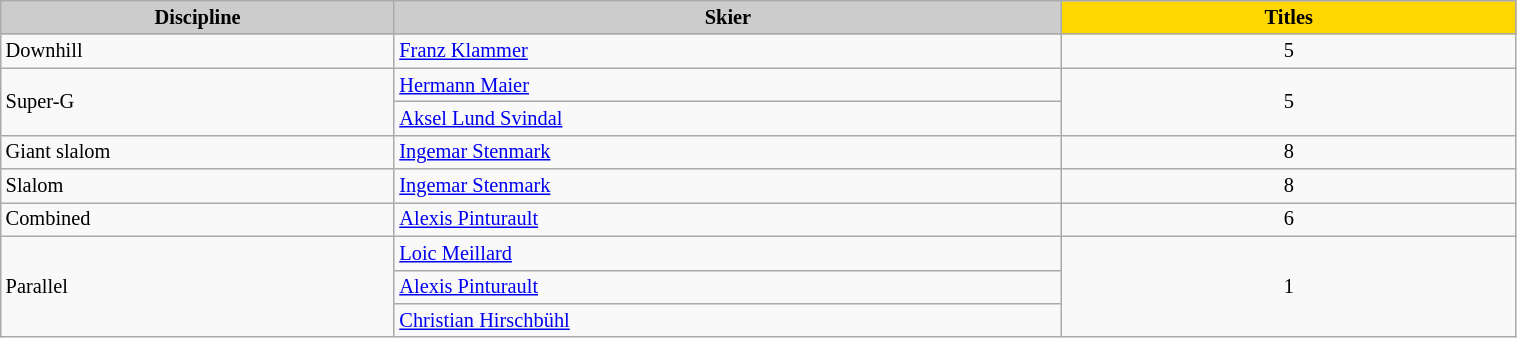<table class="wikitable" width=80% style="font-size:85%; text-align:left;">
<tr style="background:#ccc; text-align:center;">
<th style="background-color: #ccc;" width="80">Discipline</th>
<th style="background-color: #ccc;" width="140">Skier</th>
<th style="background:gold; width:30%">Titles</th>
</tr>
<tr>
<td>Downhill</td>
<td> <a href='#'>Franz Klammer</a></td>
<td align=center>5</td>
</tr>
<tr>
<td rowspan=2>Super-G</td>
<td> <a href='#'>Hermann Maier</a></td>
<td rowspan=2 align=center>5</td>
</tr>
<tr>
<td> <a href='#'>Aksel Lund Svindal</a></td>
</tr>
<tr>
<td>Giant slalom</td>
<td> <a href='#'>Ingemar Stenmark</a></td>
<td align=center>8</td>
</tr>
<tr>
<td>Slalom</td>
<td> <a href='#'>Ingemar Stenmark</a></td>
<td align=center>8</td>
</tr>
<tr>
<td>Combined</td>
<td> <a href='#'>Alexis Pinturault</a></td>
<td align=center>6</td>
</tr>
<tr>
<td rowspan="3">Parallel</td>
<td> <a href='#'>Loic Meillard</a></td>
<td rowspan="3" align="center">1</td>
</tr>
<tr>
<td> <a href='#'>Alexis Pinturault</a></td>
</tr>
<tr>
<td> <a href='#'>Christian Hirschbühl</a></td>
</tr>
</table>
